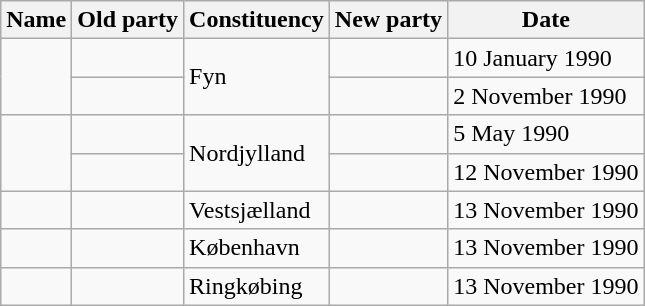<table class="wikitable sortable">
<tr>
<th>Name</th>
<th>Old party</th>
<th>Constituency</th>
<th>New party</th>
<th>Date</th>
</tr>
<tr>
<td rowspan=2></td>
<td data-sort-value="Z" style="text-align: left;"></td>
<td rowspan=2>Fyn</td>
<td data-sort-value="ZZZZ" style="text-align: left;"></td>
<td>10 January 1990</td>
</tr>
<tr>
<td data-sort-value="ZZZZ" style="text-align: left;"></td>
<td data-sort-value="V" style="text-align: left;"></td>
<td>2 November 1990</td>
</tr>
<tr>
<td rowspan=2></td>
<td data-sort-value="V" style="text-align: left;"></td>
<td rowspan=2>Nordjylland</td>
<td data-sort-value="ZZZZ" style="text-align: left;"></td>
<td>5 May 1990</td>
</tr>
<tr>
<td data-sort-value="ZZZZ" style="text-align: left;"></td>
<td data-sort-value="B" style="text-align: left;"></td>
<td>12 November 1990</td>
</tr>
<tr>
<td></td>
<td data-sort-value="Z" style="text-align: left;"></td>
<td>Vestsjælland</td>
<td data-sort-value="ZZZZ" style="text-align: left;"></td>
<td>13 November 1990</td>
</tr>
<tr>
<td></td>
<td data-sort-value="Z" style="text-align: left;"></td>
<td>København</td>
<td data-sort-value="ZZZZ" style="text-align: left;"></td>
<td>13 November 1990</td>
</tr>
<tr>
<td></td>
<td data-sort-value="Z" style="text-align: left;"></td>
<td>Ringkøbing</td>
<td data-sort-value="ZZZZ" style="text-align: left;"></td>
<td>13 November 1990</td>
</tr>
</table>
